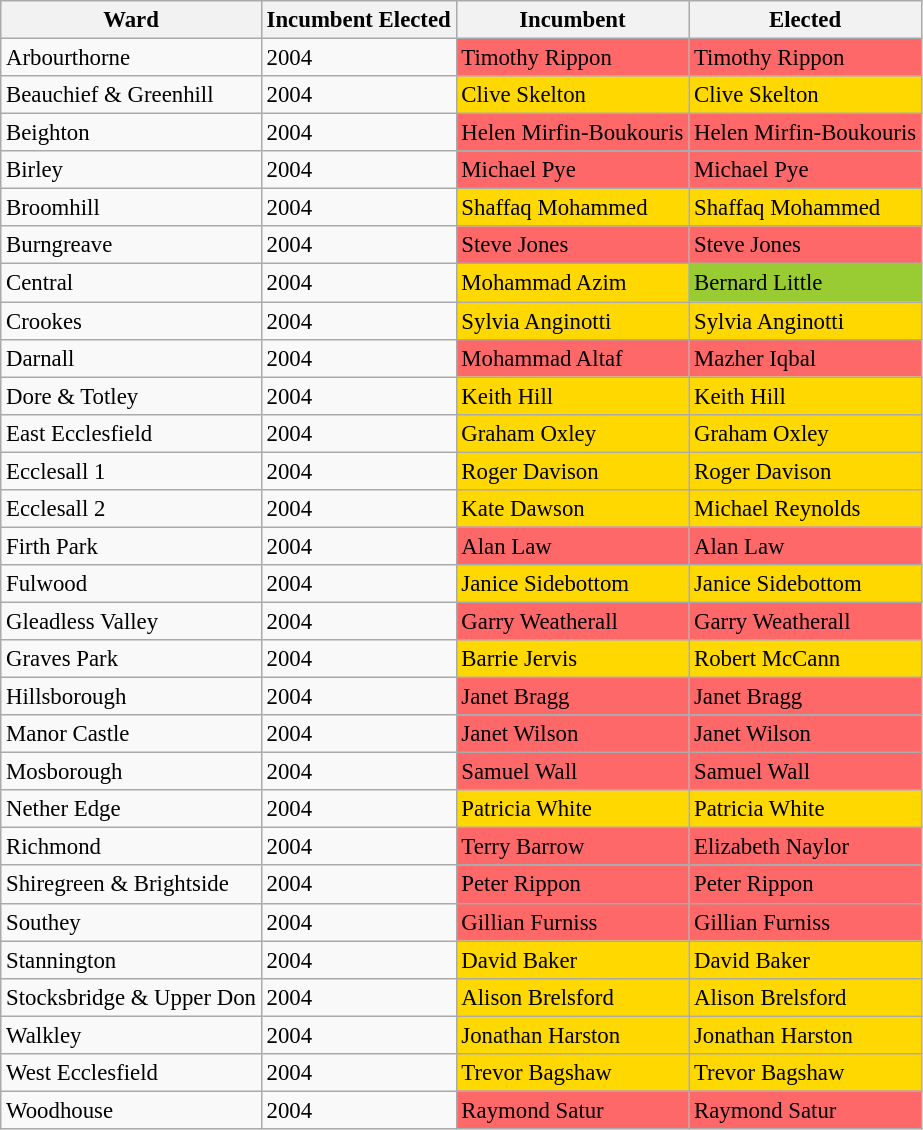<table class="wikitable" style="font-size: 95%;">
<tr>
<th>Ward</th>
<th>Incumbent Elected</th>
<th>Incumbent</th>
<th>Elected</th>
</tr>
<tr>
<td>Arbourthorne</td>
<td>2004</td>
<td bgcolor="FF6868">Timothy Rippon</td>
<td bgcolor="FF6868">Timothy Rippon</td>
</tr>
<tr>
<td>Beauchief & Greenhill</td>
<td>2004</td>
<td bgcolor="FFD800">Clive Skelton</td>
<td bgcolor="FFD800">Clive Skelton</td>
</tr>
<tr>
<td>Beighton</td>
<td>2004</td>
<td bgcolor="FF6868">Helen Mirfin-Boukouris</td>
<td bgcolor="FF6868">Helen Mirfin-Boukouris</td>
</tr>
<tr>
<td>Birley</td>
<td>2004</td>
<td bgcolor="FF6868">Michael Pye</td>
<td bgcolor="FF6868">Michael Pye</td>
</tr>
<tr>
<td>Broomhill</td>
<td>2004</td>
<td bgcolor="FFD800">Shaffaq Mohammed</td>
<td bgcolor="FFD800">Shaffaq Mohammed</td>
</tr>
<tr>
<td>Burngreave</td>
<td>2004</td>
<td bgcolor="FF6868">Steve Jones</td>
<td bgcolor="FF6868">Steve Jones</td>
</tr>
<tr>
<td>Central</td>
<td>2004</td>
<td bgcolor="FFD800">Mohammad Azim</td>
<td bgcolor="99CC33">Bernard Little</td>
</tr>
<tr>
<td>Crookes</td>
<td>2004</td>
<td bgcolor="FFD800">Sylvia Anginotti</td>
<td bgcolor="FFD800">Sylvia Anginotti</td>
</tr>
<tr>
<td>Darnall</td>
<td>2004</td>
<td bgcolor="FF6868">Mohammad Altaf</td>
<td bgcolor="FF6868">Mazher Iqbal</td>
</tr>
<tr>
<td>Dore & Totley</td>
<td>2004</td>
<td bgcolor="FFD800">Keith Hill</td>
<td bgcolor="FFD800">Keith Hill</td>
</tr>
<tr>
<td>East Ecclesfield</td>
<td>2004</td>
<td bgcolor="FFD800">Graham Oxley</td>
<td bgcolor="FFD800">Graham Oxley</td>
</tr>
<tr>
<td>Ecclesall 1</td>
<td>2004</td>
<td bgcolor="FFD800">Roger Davison</td>
<td bgcolor="FFD800">Roger Davison</td>
</tr>
<tr>
<td>Ecclesall 2</td>
<td>2004</td>
<td bgcolor="FFD800">Kate Dawson</td>
<td bgcolor="FFD800">Michael Reynolds</td>
</tr>
<tr>
<td>Firth Park</td>
<td>2004</td>
<td bgcolor="FF6868">Alan Law</td>
<td bgcolor="FF6868">Alan Law</td>
</tr>
<tr>
<td>Fulwood</td>
<td>2004</td>
<td bgcolor="FFD800">Janice Sidebottom</td>
<td bgcolor="FFD800">Janice Sidebottom</td>
</tr>
<tr>
<td>Gleadless Valley</td>
<td>2004</td>
<td bgcolor="FF6868">Garry Weatherall</td>
<td bgcolor="FF6868">Garry Weatherall</td>
</tr>
<tr>
<td>Graves Park</td>
<td>2004</td>
<td bgcolor="FFD800">Barrie Jervis</td>
<td bgcolor="FFD800">Robert McCann</td>
</tr>
<tr>
<td>Hillsborough</td>
<td>2004</td>
<td bgcolor="FF6868">Janet Bragg</td>
<td bgcolor="FF6868">Janet Bragg</td>
</tr>
<tr>
<td>Manor Castle</td>
<td>2004</td>
<td bgcolor="FF6868">Janet Wilson</td>
<td bgcolor="FF6868">Janet Wilson</td>
</tr>
<tr>
<td>Mosborough</td>
<td>2004</td>
<td bgcolor="FF6868">Samuel Wall</td>
<td bgcolor="FF6868">Samuel Wall</td>
</tr>
<tr>
<td>Nether Edge</td>
<td>2004</td>
<td bgcolor="FFD800">Patricia White</td>
<td bgcolor="FFD800">Patricia White</td>
</tr>
<tr>
<td>Richmond</td>
<td>2004</td>
<td bgcolor="FF6868">Terry Barrow</td>
<td bgcolor="FF6868">Elizabeth Naylor</td>
</tr>
<tr>
<td>Shiregreen & Brightside</td>
<td>2004</td>
<td bgcolor="FF6868">Peter Rippon</td>
<td bgcolor="FF6868">Peter Rippon</td>
</tr>
<tr>
<td>Southey</td>
<td>2004</td>
<td bgcolor="FF6868">Gillian Furniss</td>
<td bgcolor="FF6868">Gillian Furniss</td>
</tr>
<tr>
<td>Stannington</td>
<td>2004</td>
<td bgcolor="FFD800">David Baker</td>
<td bgcolor="FFD800">David Baker</td>
</tr>
<tr>
<td>Stocksbridge & Upper Don</td>
<td>2004</td>
<td bgcolor="FFD800">Alison Brelsford</td>
<td bgcolor="FFD800">Alison Brelsford</td>
</tr>
<tr>
<td>Walkley</td>
<td>2004</td>
<td bgcolor="FFD800">Jonathan Harston</td>
<td bgcolor="FFD800">Jonathan Harston</td>
</tr>
<tr>
<td>West Ecclesfield</td>
<td>2004</td>
<td bgcolor="FFD800">Trevor Bagshaw</td>
<td bgcolor="FFD800">Trevor Bagshaw</td>
</tr>
<tr>
<td>Woodhouse</td>
<td>2004</td>
<td bgcolor="FF6868">Raymond Satur</td>
<td bgcolor="FF6868">Raymond Satur</td>
</tr>
</table>
